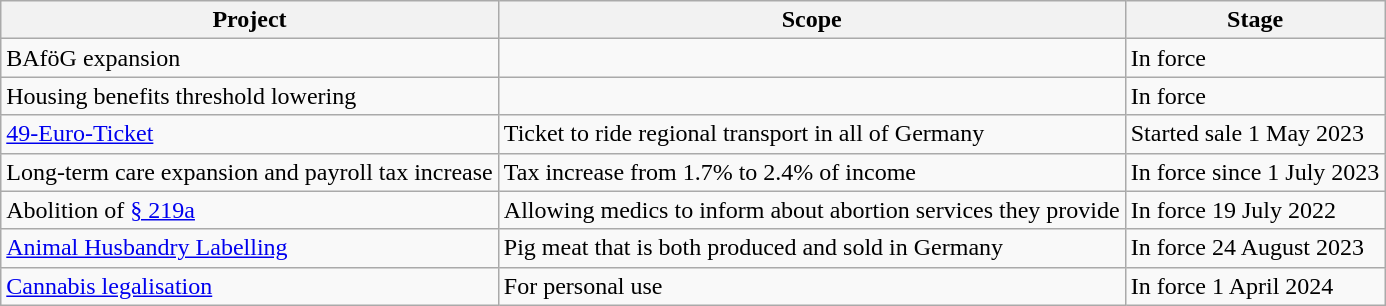<table class="wikitable">
<tr>
<th>Project</th>
<th>Scope</th>
<th>Stage</th>
</tr>
<tr>
<td>BAföG expansion</td>
<td></td>
<td>In force</td>
</tr>
<tr>
<td>Housing benefits threshold lowering</td>
<td></td>
<td>In force</td>
</tr>
<tr>
<td><a href='#'>49-Euro-Ticket</a></td>
<td>Ticket to ride regional transport in all of Germany</td>
<td>Started sale 1 May 2023</td>
</tr>
<tr>
<td>Long-term care expansion and payroll tax increase</td>
<td>Tax increase from 1.7% to 2.4% of income</td>
<td>In force since 1 July 2023</td>
</tr>
<tr>
<td>Abolition of <a href='#'>§ 219a</a></td>
<td>Allowing medics to inform about abortion services they provide</td>
<td>In force 19 July 2022</td>
</tr>
<tr>
<td><a href='#'>Animal Husbandry Labelling</a></td>
<td>Pig meat that is both produced and sold in Germany</td>
<td>In force 24 August 2023</td>
</tr>
<tr>
<td><a href='#'>Cannabis legalisation</a></td>
<td>For personal use</td>
<td>In force 1 April 2024</td>
</tr>
</table>
